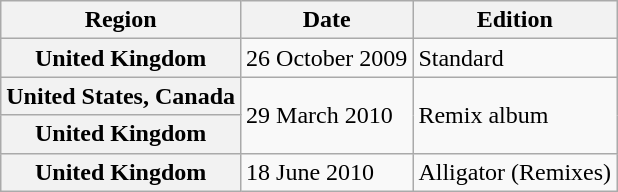<table class="wikitable plainrowheaders">
<tr>
<th scope="col">Region</th>
<th scope="col">Date</th>
<th scope="col">Edition</th>
</tr>
<tr>
<th scope="row">United Kingdom</th>
<td>26 October 2009</td>
<td>Standard</td>
</tr>
<tr>
<th scope="row">United States, Canada</th>
<td rowspan="2">29 March 2010</td>
<td rowspan="2">Remix album</td>
</tr>
<tr>
<th scope="row">United Kingdom</th>
</tr>
<tr>
<th scope="row">United Kingdom</th>
<td>18 June 2010</td>
<td>Alligator (Remixes)</td>
</tr>
</table>
